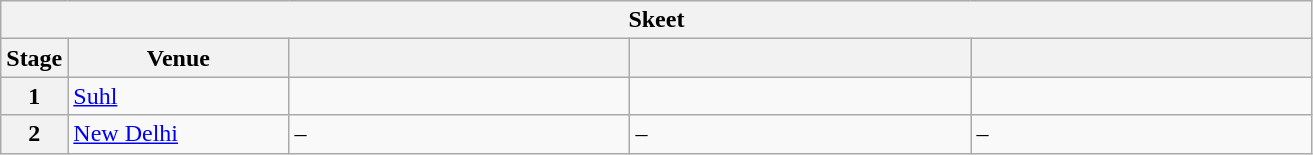<table class="wikitable">
<tr>
<th colspan="5">Skeet</th>
</tr>
<tr>
<th>Stage</th>
<th width=140>Venue</th>
<th width=220></th>
<th width=220></th>
<th width=220></th>
</tr>
<tr>
<th>1</th>
<td> <a href='#'>Suhl</a></td>
<td></td>
<td></td>
<td></td>
</tr>
<tr>
<th>2</th>
<td> <a href='#'>New Delhi</a></td>
<td –>–</td>
<td –>–</td>
<td –>–</td>
</tr>
</table>
